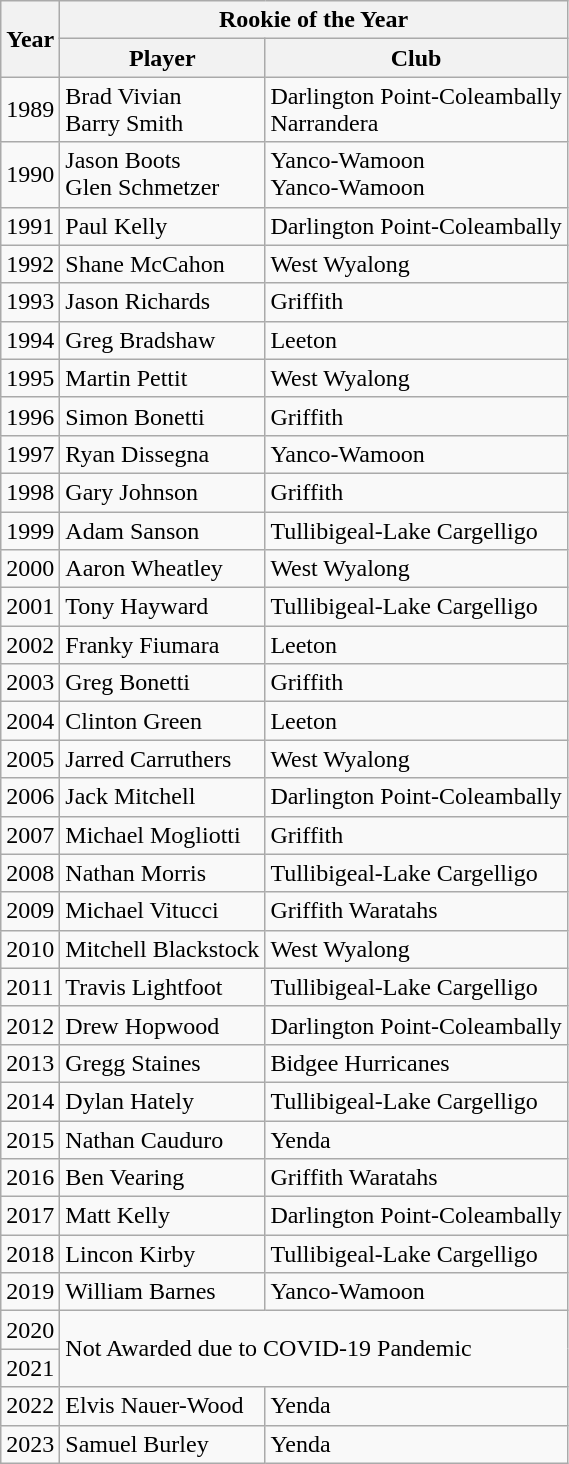<table class="wikitable">
<tr>
<th rowspan="2">Year</th>
<th colspan="2">Rookie of the Year</th>
</tr>
<tr>
<th>Player</th>
<th>Club</th>
</tr>
<tr>
<td>1989</td>
<td>Brad Vivian<br>Barry Smith</td>
<td> Darlington Point-Coleambally<br> Narrandera</td>
</tr>
<tr>
<td>1990</td>
<td>Jason Boots<br>Glen Schmetzer</td>
<td> Yanco-Wamoon<br> Yanco-Wamoon</td>
</tr>
<tr>
<td>1991</td>
<td>Paul Kelly</td>
<td> Darlington Point-Coleambally</td>
</tr>
<tr>
<td>1992</td>
<td>Shane McCahon</td>
<td> West Wyalong</td>
</tr>
<tr>
<td>1993</td>
<td>Jason Richards</td>
<td> Griffith</td>
</tr>
<tr>
<td>1994</td>
<td>Greg Bradshaw</td>
<td> Leeton</td>
</tr>
<tr>
<td>1995</td>
<td>Martin Pettit</td>
<td> West Wyalong</td>
</tr>
<tr>
<td>1996</td>
<td>Simon Bonetti</td>
<td> Griffith</td>
</tr>
<tr>
<td>1997</td>
<td>Ryan Dissegna</td>
<td> Yanco-Wamoon</td>
</tr>
<tr>
<td>1998</td>
<td>Gary Johnson</td>
<td> Griffith</td>
</tr>
<tr>
<td>1999</td>
<td>Adam Sanson</td>
<td> Tullibigeal-Lake Cargelligo</td>
</tr>
<tr>
<td>2000</td>
<td>Aaron Wheatley</td>
<td> West Wyalong</td>
</tr>
<tr>
<td>2001</td>
<td>Tony Hayward</td>
<td> Tullibigeal-Lake Cargelligo</td>
</tr>
<tr>
<td>2002</td>
<td>Franky Fiumara</td>
<td> Leeton</td>
</tr>
<tr>
<td>2003</td>
<td>Greg Bonetti</td>
<td> Griffith</td>
</tr>
<tr>
<td>2004</td>
<td>Clinton Green</td>
<td> Leeton</td>
</tr>
<tr>
<td>2005</td>
<td>Jarred Carruthers</td>
<td> West Wyalong</td>
</tr>
<tr>
<td>2006</td>
<td>Jack Mitchell</td>
<td> Darlington Point-Coleambally</td>
</tr>
<tr>
<td>2007</td>
<td>Michael Mogliotti</td>
<td> Griffith</td>
</tr>
<tr>
<td>2008</td>
<td>Nathan Morris</td>
<td> Tullibigeal-Lake Cargelligo</td>
</tr>
<tr>
<td>2009</td>
<td>Michael Vitucci</td>
<td> Griffith Waratahs</td>
</tr>
<tr>
<td>2010</td>
<td>Mitchell Blackstock</td>
<td> West Wyalong</td>
</tr>
<tr>
<td>2011</td>
<td>Travis Lightfoot</td>
<td> Tullibigeal-Lake Cargelligo</td>
</tr>
<tr>
<td>2012</td>
<td>Drew Hopwood</td>
<td> Darlington Point-Coleambally</td>
</tr>
<tr>
<td>2013</td>
<td>Gregg Staines</td>
<td> Bidgee Hurricanes</td>
</tr>
<tr>
<td>2014</td>
<td>Dylan Hately</td>
<td> Tullibigeal-Lake Cargelligo</td>
</tr>
<tr>
<td>2015</td>
<td>Nathan Cauduro</td>
<td> Yenda</td>
</tr>
<tr>
<td>2016</td>
<td>Ben Vearing</td>
<td> Griffith Waratahs</td>
</tr>
<tr>
<td>2017</td>
<td>Matt Kelly</td>
<td> Darlington Point-Coleambally</td>
</tr>
<tr>
<td>2018</td>
<td>Lincon Kirby</td>
<td> Tullibigeal-Lake Cargelligo</td>
</tr>
<tr>
<td>2019</td>
<td>William Barnes</td>
<td> Yanco-Wamoon</td>
</tr>
<tr>
<td>2020</td>
<td colspan="2" rowspan="2">Not Awarded due to COVID-19 Pandemic</td>
</tr>
<tr>
<td>2021</td>
</tr>
<tr>
<td>2022</td>
<td>Elvis Nauer-Wood</td>
<td> Yenda</td>
</tr>
<tr>
<td>2023</td>
<td>Samuel Burley</td>
<td> Yenda</td>
</tr>
</table>
